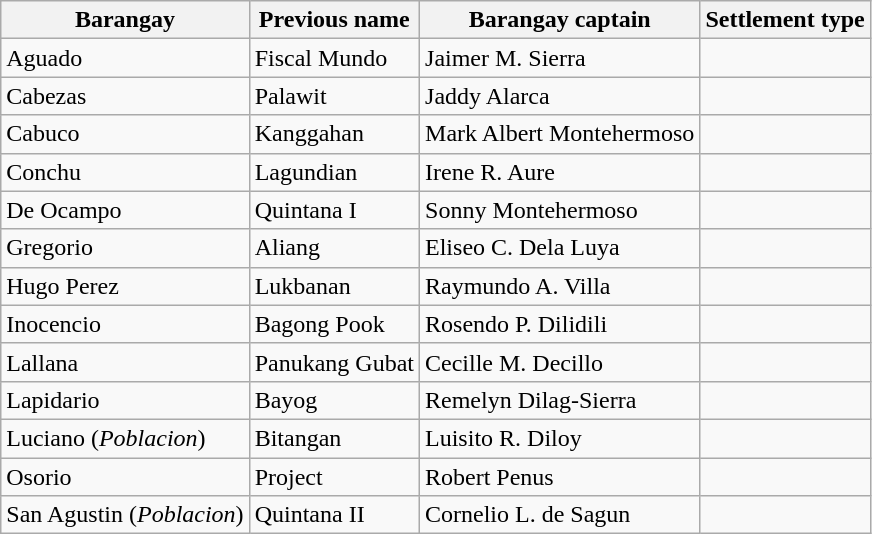<table class="wikitable sortable mw-collapsible">
<tr>
<th>Barangay</th>
<th>Previous name</th>
<th>Barangay captain</th>
<th>Settlement type</th>
</tr>
<tr>
<td>Aguado</td>
<td>Fiscal Mundo</td>
<td>Jaimer M. Sierra</td>
<td></td>
</tr>
<tr>
<td>Cabezas</td>
<td>Palawit</td>
<td>Jaddy Alarca</td>
<td></td>
</tr>
<tr>
<td>Cabuco</td>
<td>Kanggahan</td>
<td>Mark Albert Montehermoso</td>
<td></td>
</tr>
<tr>
<td>Conchu</td>
<td>Lagundian</td>
<td>Irene R. Aure</td>
<td></td>
</tr>
<tr>
<td>De Ocampo</td>
<td>Quintana I</td>
<td>Sonny Montehermoso</td>
<td></td>
</tr>
<tr>
<td>Gregorio</td>
<td>Aliang</td>
<td>Eliseo C. Dela Luya</td>
<td></td>
</tr>
<tr>
<td>Hugo Perez</td>
<td>Lukbanan</td>
<td>Raymundo A. Villa</td>
<td></td>
</tr>
<tr>
<td>Inocencio</td>
<td>Bagong Pook</td>
<td>Rosendo P. Dilidili</td>
<td></td>
</tr>
<tr>
<td>Lallana</td>
<td>Panukang Gubat</td>
<td>Cecille M. Decillo</td>
<td></td>
</tr>
<tr>
<td>Lapidario</td>
<td>Bayog</td>
<td>Remelyn Dilag-Sierra</td>
<td></td>
</tr>
<tr>
<td>Luciano (<em>Poblacion</em>)</td>
<td>Bitangan</td>
<td>Luisito R. Diloy</td>
<td></td>
</tr>
<tr>
<td>Osorio</td>
<td>Project</td>
<td>Robert Penus</td>
<td></td>
</tr>
<tr>
<td>San Agustin (<em>Poblacion</em>)</td>
<td>Quintana II</td>
<td>Cornelio L. de Sagun</td>
<td></td>
</tr>
</table>
